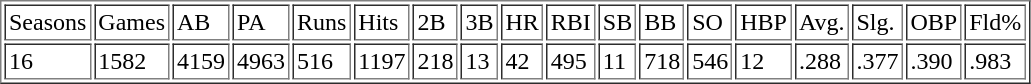<table border="1" cellpadding="2">
<tr>
<td>Seasons</td>
<td>Games</td>
<td>AB</td>
<td>PA</td>
<td>Runs</td>
<td>Hits</td>
<td>2B</td>
<td>3B</td>
<td>HR</td>
<td>RBI</td>
<td>SB</td>
<td>BB</td>
<td>SO</td>
<td>HBP</td>
<td>Avg.</td>
<td>Slg.</td>
<td>OBP</td>
<td>Fld%</td>
</tr>
<tr>
<td>16</td>
<td>1582</td>
<td>4159</td>
<td>4963</td>
<td>516</td>
<td>1197</td>
<td>218</td>
<td>13</td>
<td>42</td>
<td>495</td>
<td>11</td>
<td>718</td>
<td>546</td>
<td>12</td>
<td>.288</td>
<td>.377</td>
<td>.390</td>
<td>.983</td>
</tr>
</table>
